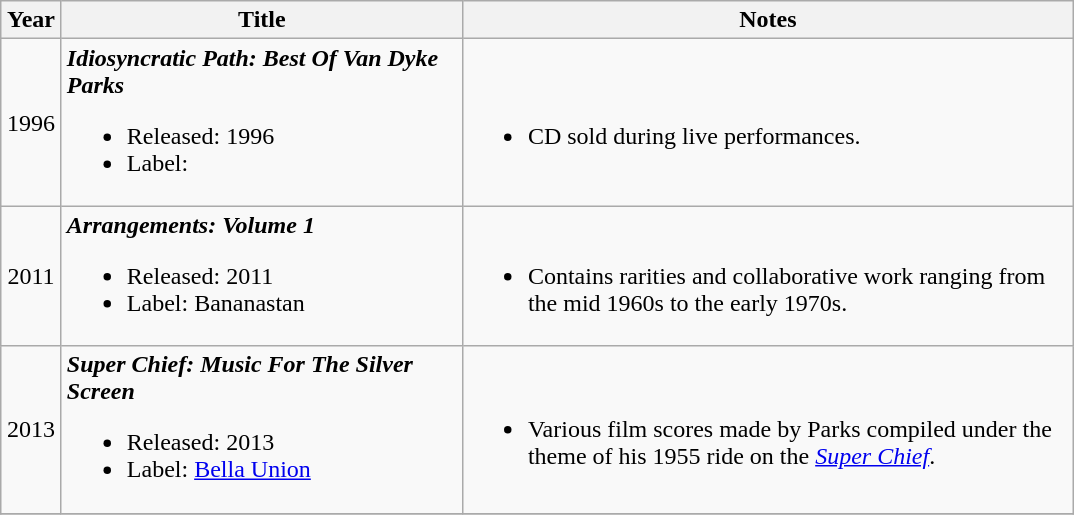<table class="wikitable">
<tr>
<th width="33">Year</th>
<th width="260">Title</th>
<th width="400">Notes</th>
</tr>
<tr>
<td align="center">1996</td>
<td><strong><em>Idiosyncratic Path: Best Of Van Dyke Parks</em></strong><br><ul><li>Released: 1996</li><li>Label:</li></ul></td>
<td><br><ul><li>CD sold during live performances.</li></ul></td>
</tr>
<tr>
<td align="center">2011</td>
<td><strong><em>Arrangements: Volume 1</em></strong><br><ul><li>Released: 2011</li><li>Label: Bananastan</li></ul></td>
<td><br><ul><li>Contains rarities and collaborative work ranging from the mid 1960s to the early 1970s.</li></ul></td>
</tr>
<tr>
<td align="center">2013</td>
<td><strong><em>Super Chief: Music For The Silver Screen</em></strong><br><ul><li>Released: 2013</li><li>Label: <a href='#'>Bella Union</a></li></ul></td>
<td><br><ul><li>Various film scores made by Parks compiled under the theme of his 1955 ride on the <em><a href='#'>Super Chief</a></em>.</li></ul></td>
</tr>
<tr>
</tr>
</table>
